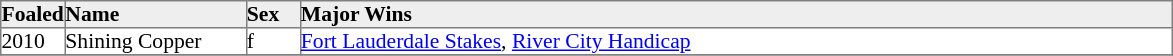<table border="1" cellpadding="0" style="border-collapse: collapse; font-size:90%">
<tr style="background:#eee;">
<td style="width:35px;"><strong>Foaled</strong></td>
<td style="width:120px;"><strong>Name</strong></td>
<td style="width:35px;"><strong>Sex</strong></td>
<td style="width:580px;"><strong>Major Wins</strong></td>
</tr>
<tr>
<td>2010</td>
<td>Shining Copper</td>
<td>f</td>
<td><a href='#'>Fort Lauderdale Stakes</a>, <a href='#'>River City Handicap</a></td>
</tr>
<tr>
</tr>
</table>
